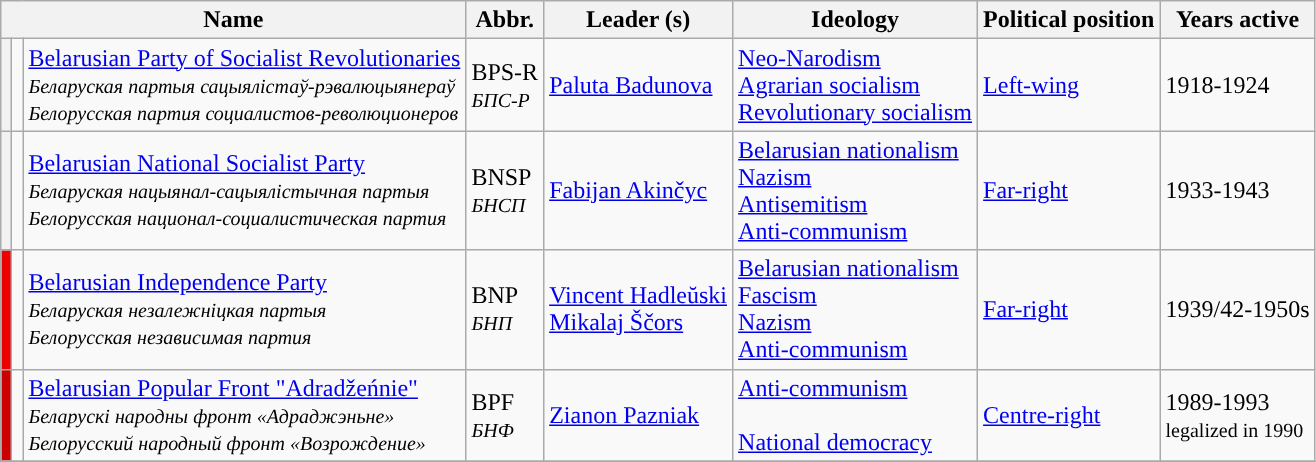<table class="wikitable sortable">
<tr>
<th colspan=3>Name</th>
<th>Abbr.</th>
<th>Leader (s)</th>
<th>Ideology</th>
<th>Political position</th>
<th>Years active</th>
</tr>
<tr>
<th style="background:"></th>
<td></td>
<td><a href='#'>Belarusian Party of Socialist Revolutionaries</a><br><small><em>Беларуская партыя сацыялістаў-рэвалюцыянераў<br>Белорусская партия социалистов-революционеров</em></small></td>
<td>BPS-R<br><small><em>БПС-Р</em></small></td>
<td><a href='#'>Paluta Badunova</a></td>
<td><a href='#'>Neo-Narodism</a><br><a href='#'>Agrarian socialism</a><br><a href='#'>Revolutionary socialism</a></td>
<td><a href='#'>Left-wing</a></td>
<td>1918-1924</td>
</tr>
<tr>
<th style="background:"></th>
<td></td>
<td><a href='#'>Belarusian National Socialist Party</a><br><small><em>Беларуская нацыянал-сацыялістычная партыя<br>Белорусская национал-социалистическая партия</em></small></td>
<td>BNSP<br><small><em>БНСП</em></small></td>
<td><a href='#'>Fabijan Akinčyc</a></td>
<td><a href='#'>Belarusian nationalism</a><br><a href='#'>Nazism</a><br><a href='#'>Antisemitism</a><br><a href='#'>Anti-communism</a></td>
<td><a href='#'>Far-right</a></td>
<td>1933-1943</td>
</tr>
<tr>
<th style="background:#EC0000"></th>
<td></td>
<td><a href='#'>Belarusian Independence Party</a><br><small><em>Беларуская незалежніцкая партыя<br>Белорусская независимая партия</em></small></td>
<td>BNP<br><small><em>БНП</em></small></td>
<td><a href='#'>Vincent Hadleŭski</a><br><a href='#'>Mikalaj Ščors</a></td>
<td><a href='#'>Belarusian nationalism</a><br><a href='#'>Fascism</a><br><a href='#'>Nazism</a><br><a href='#'>Anti-communism</a></td>
<td><a href='#'>Far-right</a></td>
<td>1939/42-1950s</td>
</tr>
<tr>
<th style="background:#CC0000;"></th>
<td></td>
<td><a href='#'>Belarusian Popular Front "Adradžeńnie"</a><br><small><em>Беларускі народны фронт «Адраджэньне»<br>Белорусский народный фронт «Возрождение»</em></small></td>
<td>BPF<br><small><em>БНФ</em></small></td>
<td><a href='#'>Zianon Pazniak</a></td>
<td><a href='#'>Anti-communism</a><br><br><a href='#'>National democracy</a></td>
<td><a href='#'>Centre-right</a></td>
<td>1989-1993<br><small>legalized in 1990</small></td>
</tr>
<tr>
</tr>
</table>
